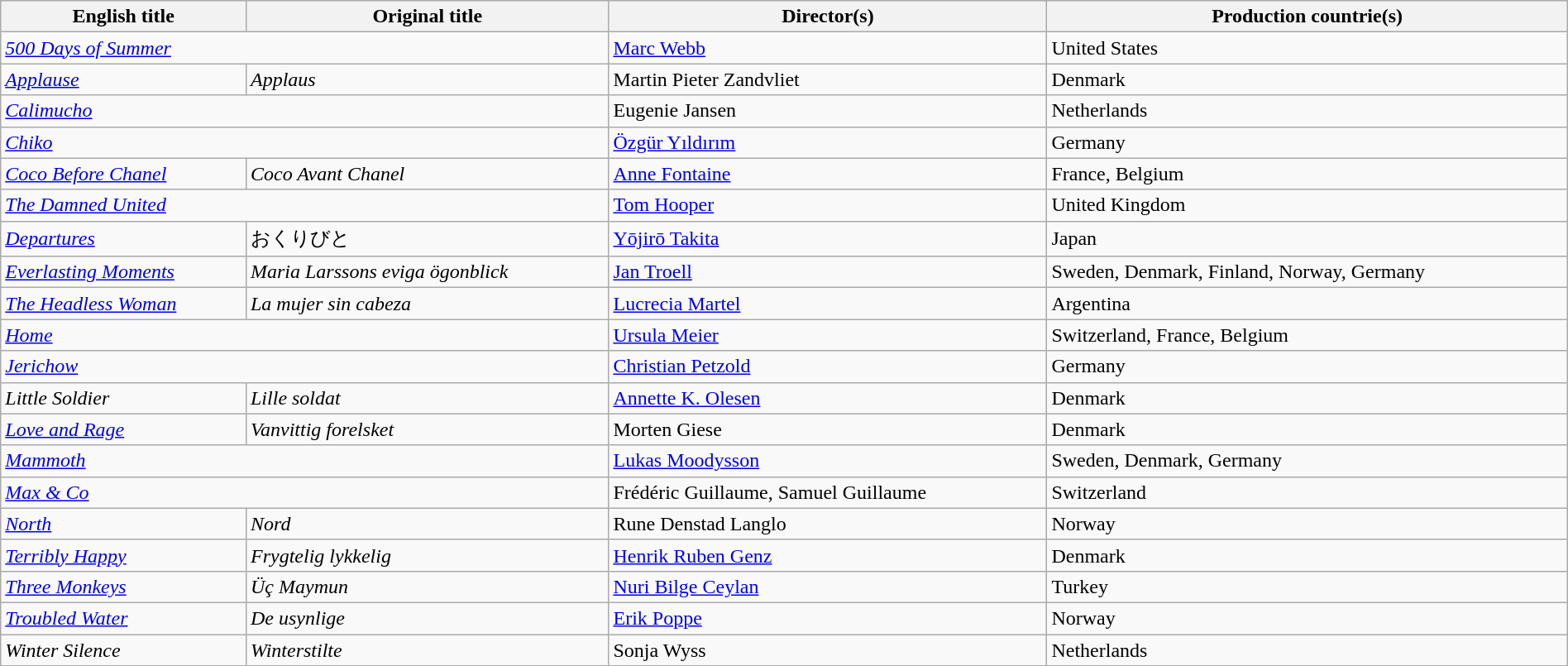<table class="sortable wikitable" style="width:100%; margin-bottom:4px">
<tr>
<th>English title</th>
<th>Original title</th>
<th>Director(s)</th>
<th>Production countrie(s)</th>
</tr>
<tr>
<td colspan="2"><em><a href='#'>500 Days of Summer</a></em></td>
<td><a href='#'>Marc Webb</a></td>
<td>United States</td>
</tr>
<tr>
<td><em><a href='#'>Applause</a></em></td>
<td><em>Applaus</em></td>
<td>Martin Pieter Zandvliet</td>
<td>Denmark</td>
</tr>
<tr>
<td colspan="2"><em><a href='#'>Calimucho</a></em></td>
<td>Eugenie Jansen</td>
<td>Netherlands</td>
</tr>
<tr>
<td colspan="2"><em><a href='#'>Chiko</a></em></td>
<td><a href='#'>Özgür Yıldırım</a></td>
<td>Germany</td>
</tr>
<tr>
<td><em><a href='#'>Coco Before Chanel</a></em></td>
<td><em>Coco Avant Chanel</em></td>
<td><a href='#'>Anne Fontaine</a></td>
<td>France, Belgium</td>
</tr>
<tr>
<td colspan="2"><em><a href='#'>The Damned United</a></em></td>
<td><a href='#'>Tom Hooper</a></td>
<td>United Kingdom</td>
</tr>
<tr>
<td><em><a href='#'>Departures</a></em></td>
<td>おくりびと</td>
<td><a href='#'>Yōjirō Takita</a></td>
<td>Japan</td>
</tr>
<tr>
<td><em><a href='#'>Everlasting Moments</a></em></td>
<td><em>Maria Larssons eviga ögonblick</em></td>
<td><a href='#'>Jan Troell</a></td>
<td>Sweden, Denmark, Finland, Norway, Germany</td>
</tr>
<tr>
<td><em><a href='#'>The Headless Woman</a></em></td>
<td><em>La mujer sin cabeza</em></td>
<td><a href='#'>Lucrecia Martel</a></td>
<td>Argentina</td>
</tr>
<tr>
<td colspan="2"><em><a href='#'>Home</a></em></td>
<td><a href='#'>Ursula Meier</a></td>
<td>Switzerland, France, Belgium</td>
</tr>
<tr>
<td colspan="2"><em><a href='#'>Jerichow</a></em></td>
<td><a href='#'>Christian Petzold</a></td>
<td>Germany</td>
</tr>
<tr>
<td><em>Little Soldier</em></td>
<td><em>Lille soldat</em></td>
<td><a href='#'>Annette K. Olesen</a></td>
<td>Denmark</td>
</tr>
<tr>
<td><em><a href='#'>Love and Rage</a></em></td>
<td><em>Vanvittig forelsket</em></td>
<td>Morten Giese</td>
<td>Denmark</td>
</tr>
<tr>
<td colspan="2"><em><a href='#'>Mammoth</a></em></td>
<td><a href='#'>Lukas Moodysson</a></td>
<td>Sweden, Denmark, Germany</td>
</tr>
<tr>
<td colspan="2"><em><a href='#'>Max & Co</a></em></td>
<td>Frédéric Guillaume, Samuel Guillaume</td>
<td>Switzerland</td>
</tr>
<tr>
<td><em><a href='#'>North</a></em></td>
<td><em>Nord</em></td>
<td>Rune Denstad Langlo</td>
<td>Norway</td>
</tr>
<tr>
<td><em><a href='#'>Terribly Happy</a></em></td>
<td><em>Frygtelig lykkelig</em></td>
<td><a href='#'>Henrik Ruben Genz</a></td>
<td>Denmark</td>
</tr>
<tr>
<td><em><a href='#'>Three Monkeys</a></em></td>
<td><em>Üç Maymun</em></td>
<td><a href='#'>Nuri Bilge Ceylan</a></td>
<td>Turkey</td>
</tr>
<tr>
<td><em><a href='#'>Troubled Water</a></em></td>
<td><em>De usynlige</em></td>
<td><a href='#'>Erik Poppe</a></td>
<td>Norway</td>
</tr>
<tr>
<td><em>Winter Silence</em></td>
<td><em>Winterstilte</em></td>
<td>Sonja Wyss</td>
<td>Netherlands</td>
</tr>
</table>
